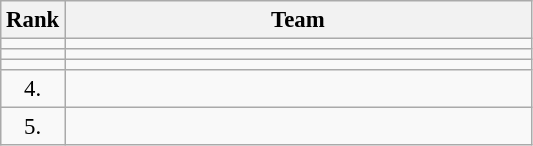<table class="wikitable" style="font-size:95%;">
<tr>
<th>Rank</th>
<th align="left" style="width: 20em">Team</th>
</tr>
<tr>
<td align="center"></td>
<td></td>
</tr>
<tr>
<td align="center"></td>
<td></td>
</tr>
<tr>
<td align="center"></td>
<td></td>
</tr>
<tr>
<td rowspan=1 align="center">4.</td>
<td></td>
</tr>
<tr>
<td rowspan=1 align="center">5.</td>
<td></td>
</tr>
</table>
